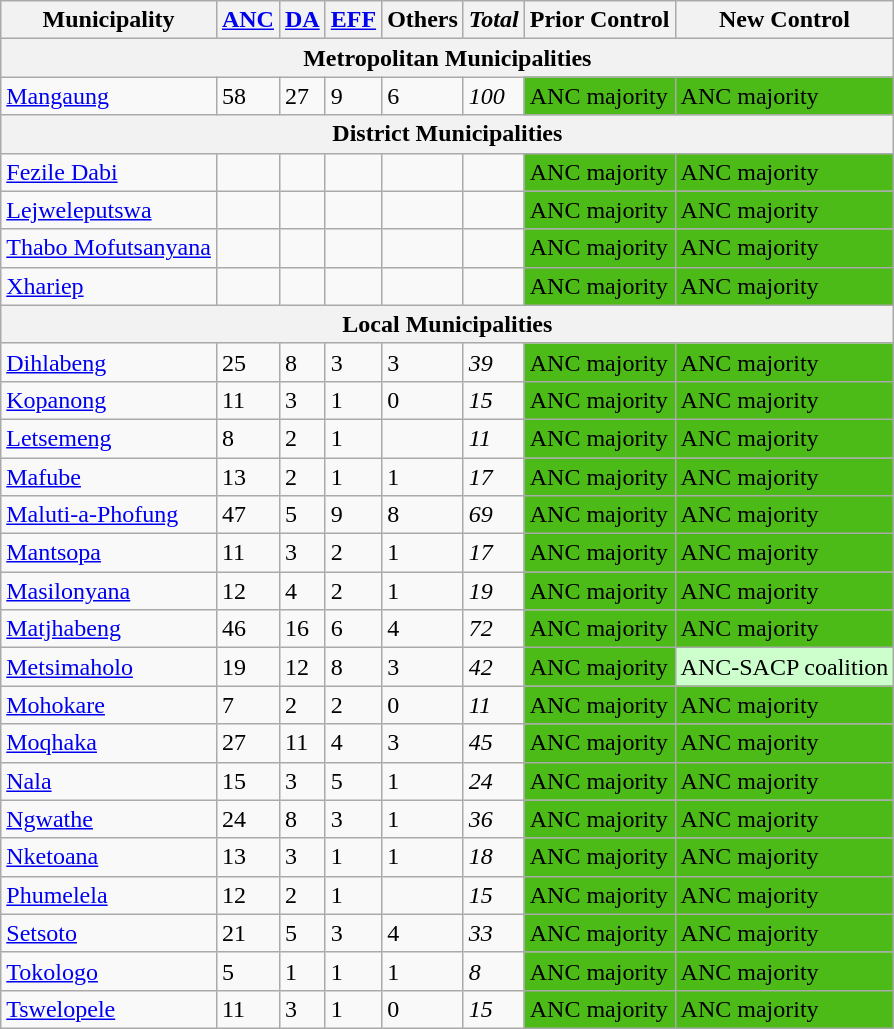<table class="wikitable">
<tr>
<th>Municipality</th>
<th><a href='#'>ANC</a></th>
<th><a href='#'>DA</a></th>
<th><a href='#'>EFF</a></th>
<th>Others</th>
<th><em>Total</em></th>
<th>Prior Control</th>
<th>New Control</th>
</tr>
<tr>
<th colspan="8">Metropolitan Municipalities</th>
</tr>
<tr>
<td><a href='#'>Mangaung</a></td>
<td>58</td>
<td>27</td>
<td>9</td>
<td>6</td>
<td><em>100</em></td>
<td style="background:#4CBB17;">ANC majority</td>
<td style="background:#4CBB17;">ANC majority</td>
</tr>
<tr>
<th colspan="8">District Municipalities</th>
</tr>
<tr>
<td><a href='#'>Fezile Dabi</a></td>
<td></td>
<td></td>
<td></td>
<td></td>
<td></td>
<td style="background:#4CBB17;">ANC majority</td>
<td style="background:#4CBB17;">ANC majority</td>
</tr>
<tr>
<td><a href='#'>Lejweleputswa</a></td>
<td></td>
<td></td>
<td></td>
<td></td>
<td></td>
<td style="background:#4CBB17;">ANC majority</td>
<td style="background:#4CBB17;">ANC majority</td>
</tr>
<tr>
<td><a href='#'>Thabo Mofutsanyana</a></td>
<td></td>
<td></td>
<td></td>
<td></td>
<td></td>
<td style="background:#4CBB17;">ANC majority</td>
<td style="background:#4CBB17;">ANC majority</td>
</tr>
<tr>
<td><a href='#'>Xhariep</a></td>
<td></td>
<td></td>
<td></td>
<td></td>
<td></td>
<td style="background:#4CBB17;">ANC majority</td>
<td style="background:#4CBB17;">ANC majority</td>
</tr>
<tr>
<th colspan="8">Local Municipalities</th>
</tr>
<tr>
<td><a href='#'>Dihlabeng</a></td>
<td>25</td>
<td>8</td>
<td>3</td>
<td>3</td>
<td><em>39</em></td>
<td style="background:#4CBB17;">ANC majority</td>
<td style="background:#4CBB17;">ANC majority</td>
</tr>
<tr>
<td><a href='#'>Kopanong</a></td>
<td>11</td>
<td>3</td>
<td>1</td>
<td>0</td>
<td><em>15</em></td>
<td style="background:#4CBB17;">ANC majority</td>
<td style="background:#4CBB17;">ANC majority</td>
</tr>
<tr>
<td><a href='#'>Letsemeng</a></td>
<td>8</td>
<td>2</td>
<td>1</td>
<td></td>
<td><em>11</em></td>
<td style="background:#4CBB17;">ANC majority</td>
<td style="background:#4CBB17;">ANC majority</td>
</tr>
<tr>
<td><a href='#'>Mafube</a></td>
<td>13</td>
<td>2</td>
<td>1</td>
<td>1</td>
<td><em>17</em></td>
<td style="background:#4CBB17;">ANC majority</td>
<td style="background:#4CBB17;">ANC majority</td>
</tr>
<tr>
<td><a href='#'>Maluti-a-Phofung</a></td>
<td>47</td>
<td>5</td>
<td>9</td>
<td>8</td>
<td><em>69</em></td>
<td style="background:#4CBB17;">ANC majority</td>
<td style="background:#4CBB17;">ANC majority</td>
</tr>
<tr>
<td><a href='#'>Mantsopa</a></td>
<td>11</td>
<td>3</td>
<td>2</td>
<td>1</td>
<td><em>17</em></td>
<td style="background:#4CBB17;">ANC majority</td>
<td style="background:#4CBB17;">ANC majority</td>
</tr>
<tr>
<td><a href='#'>Masilonyana</a></td>
<td>12</td>
<td>4</td>
<td>2</td>
<td>1</td>
<td><em>19</em></td>
<td style="background:#4CBB17;">ANC majority</td>
<td style="background:#4CBB17;">ANC majority</td>
</tr>
<tr>
<td><a href='#'>Matjhabeng</a></td>
<td>46</td>
<td>16</td>
<td>6</td>
<td>4</td>
<td><em>72</em></td>
<td style="background:#4CBB17;">ANC majority</td>
<td style="background:#4CBB17;">ANC majority</td>
</tr>
<tr>
<td><a href='#'>Metsimaholo</a></td>
<td>19</td>
<td>12</td>
<td>8</td>
<td>3</td>
<td><em>42</em></td>
<td style="background:#4CBB17;">ANC majority</td>
<td style="background:#cfc;">ANC-SACP coalition</td>
</tr>
<tr>
<td><a href='#'>Mohokare</a></td>
<td>7</td>
<td>2</td>
<td>2</td>
<td>0</td>
<td><em>11</em></td>
<td style="background:#4CBB17;">ANC majority</td>
<td style="background:#4CBB17;">ANC majority</td>
</tr>
<tr>
<td><a href='#'>Moqhaka</a></td>
<td>27</td>
<td>11</td>
<td>4</td>
<td>3</td>
<td><em>45</em></td>
<td style="background:#4CBB17;">ANC majority</td>
<td style="background:#4CBB17;">ANC majority</td>
</tr>
<tr>
<td><a href='#'>Nala</a></td>
<td>15</td>
<td>3</td>
<td>5</td>
<td>1</td>
<td><em>24</em></td>
<td style="background:#4CBB17;">ANC majority</td>
<td style="background:#4CBB17;">ANC majority</td>
</tr>
<tr>
<td><a href='#'>Ngwathe</a></td>
<td>24</td>
<td>8</td>
<td>3</td>
<td>1</td>
<td><em>36</em></td>
<td style="background:#4CBB17;">ANC majority</td>
<td style="background:#4CBB17;">ANC majority</td>
</tr>
<tr>
<td><a href='#'>Nketoana</a></td>
<td>13</td>
<td>3</td>
<td>1</td>
<td>1</td>
<td><em>18</em></td>
<td style="background:#4CBB17;">ANC majority</td>
<td style="background:#4CBB17;">ANC majority</td>
</tr>
<tr>
<td><a href='#'>Phumelela</a></td>
<td>12</td>
<td>2</td>
<td>1</td>
<td></td>
<td><em>15</em></td>
<td style="background:#4CBB17;">ANC majority</td>
<td style="background:#4CBB17;">ANC majority</td>
</tr>
<tr>
<td><a href='#'>Setsoto</a></td>
<td>21</td>
<td>5</td>
<td>3</td>
<td>4</td>
<td><em>33</em></td>
<td style="background:#4CBB17;">ANC majority</td>
<td style="background:#4CBB17;">ANC majority</td>
</tr>
<tr>
<td><a href='#'>Tokologo</a></td>
<td>5</td>
<td>1</td>
<td>1</td>
<td>1</td>
<td><em>8</em></td>
<td style="background:#4CBB17;">ANC majority</td>
<td style="background:#4CBB17;">ANC majority</td>
</tr>
<tr>
<td><a href='#'>Tswelopele</a></td>
<td>11</td>
<td>3</td>
<td>1</td>
<td>0</td>
<td><em>15</em></td>
<td style="background:#4CBB17;">ANC majority</td>
<td style="background:#4CBB17;">ANC majority</td>
</tr>
</table>
